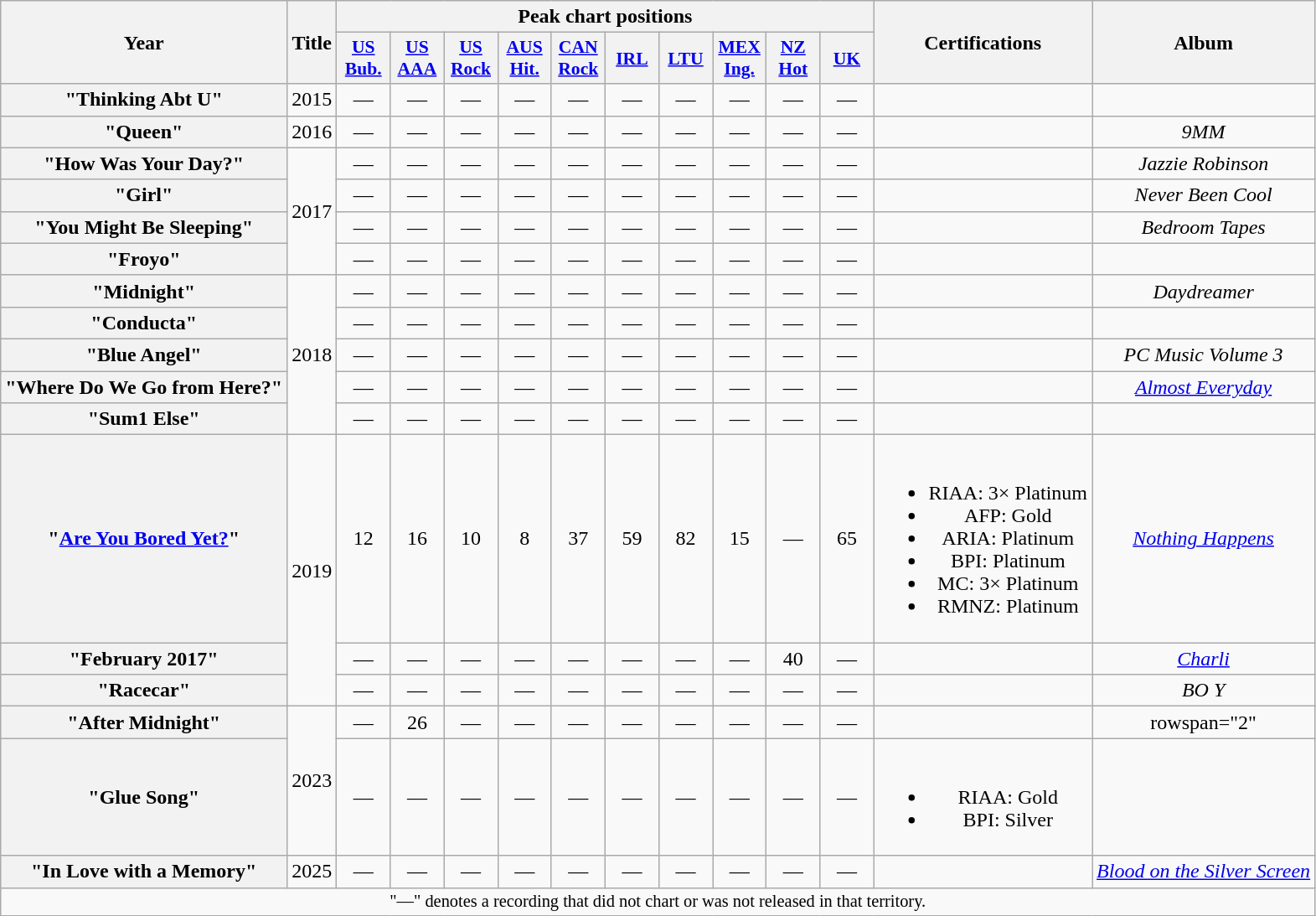<table class="wikitable plainrowheaders" style="text-align:center;">
<tr>
<th scope="col" rowspan="2">Year</th>
<th scope="col" rowspan="2">Title</th>
<th scope="col" colspan="10">Peak chart positions</th>
<th scope="col" rowspan="2">Certifications</th>
<th scope="col" rowspan="2">Album</th>
</tr>
<tr>
<th scope="col" style="width:2.5em;font-size:90%;"><a href='#'>US<br>Bub.</a><br></th>
<th scope="col" style="width:2.5em;font-size:90%;"><a href='#'>US<br>AAA</a><br></th>
<th scope="col" style="width:2.5em;font-size:90%;"><a href='#'>US<br>Rock</a><br></th>
<th scope="col" style="width:2.5em;font-size:90%;"><a href='#'>AUS<br>Hit.</a><br></th>
<th scope="col" style="width:2.5em;font-size:90%;"><a href='#'>CAN<br>Rock</a><br></th>
<th scope="col" style="width:2.5em;font-size:90%;"><a href='#'>IRL</a><br></th>
<th scope="col" style="width:2.5em;font-size:90%;"><a href='#'>LTU</a><br></th>
<th scope="col" style="width:2.5em;font-size:90%;"><a href='#'>MEX<br>Ing.</a><br></th>
<th scope="col" style="width:2.5em;font-size:90%;"><a href='#'>NZ<br>Hot</a><br></th>
<th scope="col" style="width:2.5em;font-size:90%;"><a href='#'>UK</a><br></th>
</tr>
<tr>
<th scope="row">"Thinking Abt U"<br></th>
<td>2015</td>
<td>—</td>
<td>—</td>
<td>—</td>
<td>—</td>
<td>—</td>
<td>—</td>
<td>—</td>
<td>—</td>
<td>—</td>
<td>—</td>
<td></td>
<td></td>
</tr>
<tr>
<th scope="row">"Queen"<br></th>
<td>2016</td>
<td>—</td>
<td>—</td>
<td>—</td>
<td>—</td>
<td>—</td>
<td>—</td>
<td>—</td>
<td>—</td>
<td>—</td>
<td>—</td>
<td></td>
<td><em>9MM</em></td>
</tr>
<tr>
<th scope="row">"How Was Your Day?"<br></th>
<td rowspan="4">2017</td>
<td>—</td>
<td>—</td>
<td>—</td>
<td>—</td>
<td>—</td>
<td>—</td>
<td>—</td>
<td>—</td>
<td>—</td>
<td>—</td>
<td></td>
<td><em>Jazzie Robinson</em></td>
</tr>
<tr>
<th scope="row">"Girl"<br></th>
<td>—</td>
<td>—</td>
<td>—</td>
<td>—</td>
<td>—</td>
<td>—</td>
<td>—</td>
<td>—</td>
<td>—</td>
<td>—</td>
<td></td>
<td><em>Never Been Cool</em></td>
</tr>
<tr>
<th scope="row">"You Might Be Sleeping"<br></th>
<td>—</td>
<td>—</td>
<td>—</td>
<td>—</td>
<td>—</td>
<td>—</td>
<td>—</td>
<td>—</td>
<td>—</td>
<td>—</td>
<td></td>
<td><em>Bedroom Tapes</em></td>
</tr>
<tr>
<th scope="row">"Froyo"<br></th>
<td>—</td>
<td>—</td>
<td>—</td>
<td>—</td>
<td>—</td>
<td>—</td>
<td>—</td>
<td>—</td>
<td>—</td>
<td>—</td>
<td></td>
<td></td>
</tr>
<tr>
<th scope="row">"Midnight"<br></th>
<td rowspan="5">2018</td>
<td>—</td>
<td>—</td>
<td>—</td>
<td>—</td>
<td>—</td>
<td>—</td>
<td>—</td>
<td>—</td>
<td>—</td>
<td>—</td>
<td></td>
<td><em>Daydreamer</em></td>
</tr>
<tr>
<th scope="row">"Conducta"<br></th>
<td>—</td>
<td>—</td>
<td>—</td>
<td>—</td>
<td>—</td>
<td>—</td>
<td>—</td>
<td>—</td>
<td>—</td>
<td>—</td>
<td></td>
<td></td>
</tr>
<tr>
<th scope="row">"Blue Angel"<br></th>
<td>—</td>
<td>—</td>
<td>—</td>
<td>—</td>
<td>—</td>
<td>—</td>
<td>—</td>
<td>—</td>
<td>—</td>
<td>—</td>
<td></td>
<td><em>PC Music Volume 3</em></td>
</tr>
<tr>
<th scope="row">"Where Do We Go from Here?"<br></th>
<td>—</td>
<td>—</td>
<td>—</td>
<td>—</td>
<td>—</td>
<td>—</td>
<td>—</td>
<td>—</td>
<td>—</td>
<td>—</td>
<td></td>
<td><em><a href='#'>Almost Everyday</a></em></td>
</tr>
<tr>
<th scope="row">"Sum1 Else"<br></th>
<td>—</td>
<td>—</td>
<td>—</td>
<td>—</td>
<td>—</td>
<td>—</td>
<td>—</td>
<td>—</td>
<td>—</td>
<td>—</td>
<td></td>
<td></td>
</tr>
<tr>
<th scope="row">"<a href='#'>Are You Bored Yet?</a>"<br></th>
<td rowspan="3">2019</td>
<td>12</td>
<td>16</td>
<td>10</td>
<td>8</td>
<td>37</td>
<td>59</td>
<td>82</td>
<td>15</td>
<td>—</td>
<td>65</td>
<td><br><ul><li>RIAA: 3× Platinum</li><li>AFP: Gold</li><li>ARIA: Platinum</li><li>BPI: Platinum</li><li>MC: 3× Platinum</li><li>RMNZ: Platinum</li></ul></td>
<td><em><a href='#'>Nothing Happens</a></em></td>
</tr>
<tr>
<th scope="row">"February 2017"<br></th>
<td>—</td>
<td>—</td>
<td>—</td>
<td>—</td>
<td>—</td>
<td>—</td>
<td>—</td>
<td>—</td>
<td>40</td>
<td>—</td>
<td></td>
<td><em><a href='#'>Charli</a></em></td>
</tr>
<tr>
<th scope="row">"Racecar"<br></th>
<td>—</td>
<td>—</td>
<td>—</td>
<td>—</td>
<td>—</td>
<td>—</td>
<td>—</td>
<td>—</td>
<td>—</td>
<td>—</td>
<td></td>
<td><em>BO Y</em></td>
</tr>
<tr>
<th scope="row">"After Midnight"<br></th>
<td rowspan="2">2023</td>
<td>—</td>
<td>26</td>
<td>—</td>
<td>—</td>
<td>—</td>
<td>—</td>
<td>—</td>
<td>—</td>
<td>—</td>
<td>—</td>
<td></td>
<td>rowspan="2" </td>
</tr>
<tr>
<th scope="row">"Glue Song" <br></th>
<td>—</td>
<td>—</td>
<td>—</td>
<td>—</td>
<td>—</td>
<td>—</td>
<td>—</td>
<td>—</td>
<td>—</td>
<td>—</td>
<td><br><ul><li>RIAA: Gold</li><li>BPI: Silver</li></ul></td>
</tr>
<tr>
<th scope="row">"In Love with a Memory"<br></th>
<td>2025</td>
<td>—</td>
<td>—</td>
<td>—</td>
<td>—</td>
<td>—</td>
<td>—</td>
<td>—</td>
<td>—</td>
<td>—</td>
<td>—</td>
<td></td>
<td><em><a href='#'>Blood on the Silver Screen</a></em></td>
</tr>
<tr>
<td colspan="14" style="font-size:85%;">"—" denotes a recording that did not chart or was not released in that territory.</td>
</tr>
</table>
